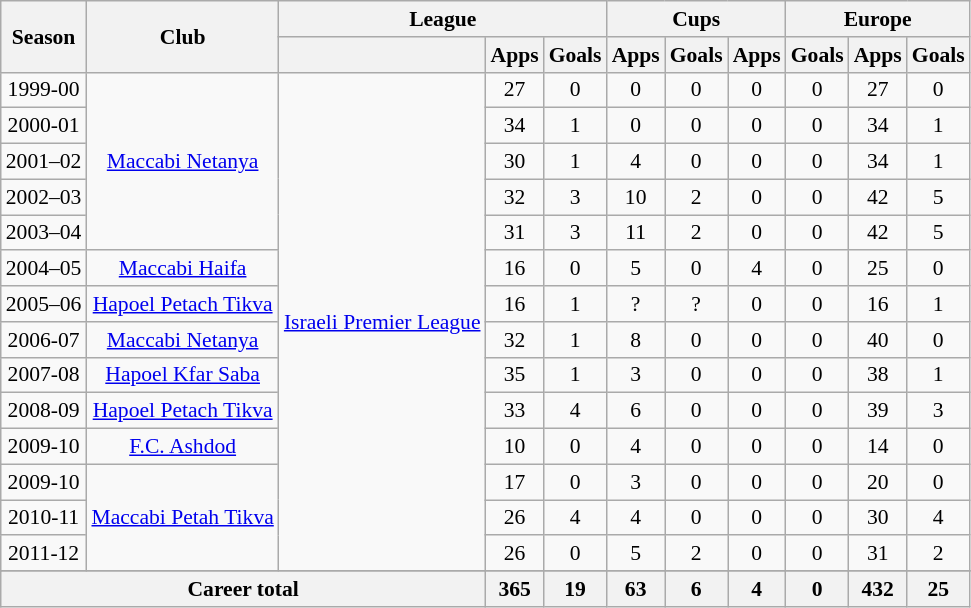<table class="wikitable" style="font-size:90%; text-align: center;">
<tr>
<th rowspan="2">Season</th>
<th rowspan="2">Club</th>
<th colspan="3">League</th>
<th colspan="3">Cups</th>
<th colspan="3">Europe</th>
</tr>
<tr>
<th></th>
<th>Apps</th>
<th>Goals</th>
<th>Apps</th>
<th>Goals</th>
<th>Apps</th>
<th>Goals</th>
<th>Apps</th>
<th>Goals</th>
</tr>
<tr |-||-||-|>
<td>1999-00</td>
<td rowspan="5"><a href='#'>Maccabi Netanya</a></td>
<td rowspan="14"><a href='#'>Israeli Premier League</a></td>
<td>27</td>
<td>0</td>
<td>0</td>
<td>0</td>
<td>0</td>
<td>0</td>
<td>27</td>
<td>0</td>
</tr>
<tr>
<td>2000-01</td>
<td>34</td>
<td>1</td>
<td>0</td>
<td>0</td>
<td>0</td>
<td>0</td>
<td>34</td>
<td>1</td>
</tr>
<tr>
<td>2001–02</td>
<td>30</td>
<td>1</td>
<td>4</td>
<td>0</td>
<td>0</td>
<td>0</td>
<td>34</td>
<td>1</td>
</tr>
<tr>
<td>2002–03</td>
<td>32</td>
<td>3</td>
<td>10</td>
<td>2</td>
<td>0</td>
<td>0</td>
<td>42</td>
<td>5</td>
</tr>
<tr>
<td>2003–04</td>
<td>31</td>
<td>3</td>
<td>11</td>
<td>2</td>
<td>0</td>
<td>0</td>
<td>42</td>
<td>5</td>
</tr>
<tr>
<td>2004–05</td>
<td><a href='#'>Maccabi Haifa</a></td>
<td>16</td>
<td>0</td>
<td>5</td>
<td>0</td>
<td>4</td>
<td>0</td>
<td>25</td>
<td>0</td>
</tr>
<tr>
<td>2005–06</td>
<td><a href='#'>Hapoel Petach Tikva</a></td>
<td>16</td>
<td>1</td>
<td>?</td>
<td>?</td>
<td>0</td>
<td>0</td>
<td>16</td>
<td>1</td>
</tr>
<tr>
<td>2006-07</td>
<td><a href='#'>Maccabi Netanya</a></td>
<td>32</td>
<td>1</td>
<td>8</td>
<td>0</td>
<td>0</td>
<td>0</td>
<td>40</td>
<td>0</td>
</tr>
<tr>
<td>2007-08</td>
<td><a href='#'>Hapoel Kfar Saba</a></td>
<td>35</td>
<td>1</td>
<td>3</td>
<td>0</td>
<td>0</td>
<td>0</td>
<td>38</td>
<td>1</td>
</tr>
<tr>
<td>2008-09</td>
<td><a href='#'>Hapoel Petach Tikva</a></td>
<td>33</td>
<td>4</td>
<td>6</td>
<td>0</td>
<td>0</td>
<td>0</td>
<td>39</td>
<td>3</td>
</tr>
<tr>
<td>2009-10</td>
<td><a href='#'>F.C. Ashdod</a></td>
<td>10</td>
<td>0</td>
<td>4</td>
<td>0</td>
<td>0</td>
<td>0</td>
<td>14</td>
<td>0</td>
</tr>
<tr>
<td>2009-10</td>
<td rowspan="3"><a href='#'>Maccabi Petah Tikva</a></td>
<td>17</td>
<td>0</td>
<td>3</td>
<td>0</td>
<td>0</td>
<td>0</td>
<td>20</td>
<td>0</td>
</tr>
<tr>
<td>2010-11</td>
<td>26</td>
<td>4</td>
<td>4</td>
<td>0</td>
<td>0</td>
<td>0</td>
<td>30</td>
<td>4</td>
</tr>
<tr>
<td>2011-12</td>
<td>26</td>
<td>0</td>
<td>5</td>
<td>2</td>
<td>0</td>
<td>0</td>
<td>31</td>
<td>2</td>
</tr>
<tr>
</tr>
<tr>
<th colspan=3>Career total</th>
<th>365</th>
<th>19</th>
<th>63</th>
<th>6</th>
<th>4</th>
<th>0</th>
<th>432</th>
<th>25</th>
</tr>
</table>
